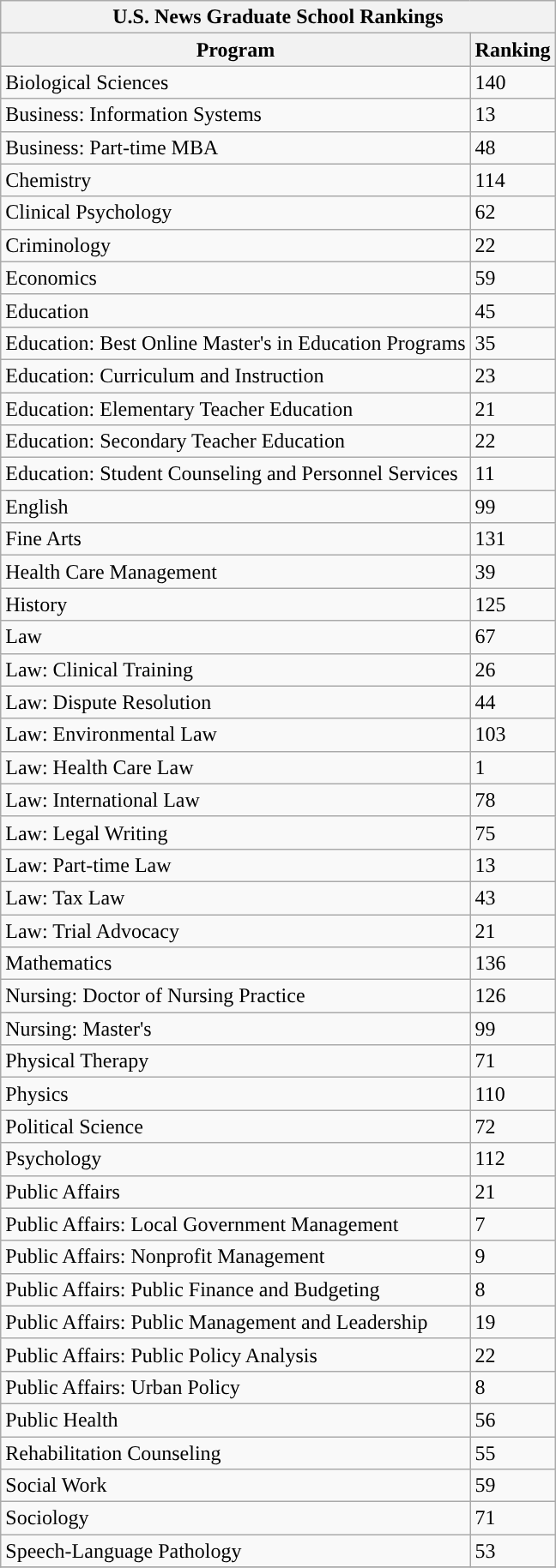<table class="wikitable sortable collapsible collapsed floatright" "text-align:center">
<tr>
<th colspan=4>U.S. News Graduate School Rankings</th>
</tr>
<tr>
<th>Program</th>
<th>Ranking</th>
</tr>
<tr>
<td>Biological Sciences</td>
<td>140</td>
</tr>
<tr>
<td>Business: Information Systems</td>
<td>13</td>
</tr>
<tr>
<td>Business: Part-time MBA</td>
<td>48</td>
</tr>
<tr>
<td>Chemistry</td>
<td>114</td>
</tr>
<tr>
<td>Clinical Psychology</td>
<td>62</td>
</tr>
<tr>
<td>Criminology</td>
<td>22</td>
</tr>
<tr>
<td>Economics</td>
<td>59</td>
</tr>
<tr>
<td>Education</td>
<td>45</td>
</tr>
<tr>
<td>Education: Best Online Master's in Education Programs</td>
<td>35</td>
</tr>
<tr>
<td>Education: Curriculum and Instruction</td>
<td>23</td>
</tr>
<tr>
<td>Education: Elementary Teacher Education</td>
<td>21</td>
</tr>
<tr>
<td>Education: Secondary Teacher Education</td>
<td>22</td>
</tr>
<tr>
<td>Education: Student Counseling and Personnel Services</td>
<td>11</td>
</tr>
<tr>
<td>English</td>
<td>99</td>
</tr>
<tr>
<td>Fine Arts</td>
<td>131</td>
</tr>
<tr>
<td>Health Care Management</td>
<td>39</td>
</tr>
<tr>
<td>History</td>
<td>125</td>
</tr>
<tr>
<td>Law</td>
<td>67</td>
</tr>
<tr>
<td>Law: Clinical Training</td>
<td>26</td>
</tr>
<tr>
<td>Law: Dispute Resolution</td>
<td>44</td>
</tr>
<tr>
<td>Law: Environmental Law</td>
<td>103</td>
</tr>
<tr>
<td>Law: Health Care Law</td>
<td>1</td>
</tr>
<tr>
<td>Law: International Law</td>
<td>78</td>
</tr>
<tr>
<td>Law: Legal Writing</td>
<td>75</td>
</tr>
<tr>
<td>Law: Part-time Law</td>
<td>13</td>
</tr>
<tr>
<td>Law: Tax Law</td>
<td>43</td>
</tr>
<tr>
<td>Law: Trial Advocacy</td>
<td>21</td>
</tr>
<tr>
<td>Mathematics</td>
<td>136</td>
</tr>
<tr>
<td>Nursing: Doctor of Nursing Practice</td>
<td>126</td>
</tr>
<tr>
<td>Nursing: Master's</td>
<td>99</td>
</tr>
<tr>
<td>Physical Therapy</td>
<td>71</td>
</tr>
<tr>
<td>Physics</td>
<td>110</td>
</tr>
<tr>
<td>Political Science</td>
<td>72</td>
</tr>
<tr>
<td>Psychology</td>
<td>112</td>
</tr>
<tr>
<td>Public Affairs</td>
<td>21</td>
</tr>
<tr>
<td>Public Affairs: Local Government Management</td>
<td>7</td>
</tr>
<tr>
<td>Public Affairs: Nonprofit Management</td>
<td>9</td>
</tr>
<tr>
<td>Public Affairs: Public Finance and Budgeting</td>
<td>8</td>
</tr>
<tr>
<td>Public Affairs: Public Management and Leadership</td>
<td>19</td>
</tr>
<tr>
<td>Public Affairs: Public Policy Analysis</td>
<td>22</td>
</tr>
<tr>
<td>Public Affairs: Urban Policy</td>
<td>8</td>
</tr>
<tr>
<td>Public Health</td>
<td>56</td>
</tr>
<tr>
<td>Rehabilitation Counseling</td>
<td>55</td>
</tr>
<tr>
<td>Social Work</td>
<td>59</td>
</tr>
<tr>
<td>Sociology</td>
<td>71</td>
</tr>
<tr>
<td>Speech-Language Pathology</td>
<td>53</td>
</tr>
<tr>
</tr>
</table>
